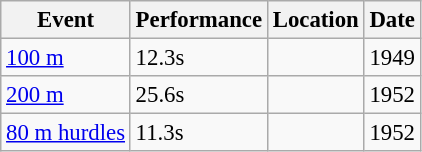<table class="wikitable" style="border-collapse: collapse; font-size: 95%;">
<tr>
<th scope="col">Event</th>
<th scope="col">Performance</th>
<th scope="col">Location</th>
<th scope="col">Date</th>
</tr>
<tr>
<td><a href='#'>100 m</a></td>
<td>12.3s</td>
<td></td>
<td>1949</td>
</tr>
<tr>
<td><a href='#'>200 m</a></td>
<td>25.6s</td>
<td></td>
<td>1952</td>
</tr>
<tr>
<td><a href='#'>80 m hurdles</a></td>
<td>11.3s</td>
<td></td>
<td>1952</td>
</tr>
</table>
